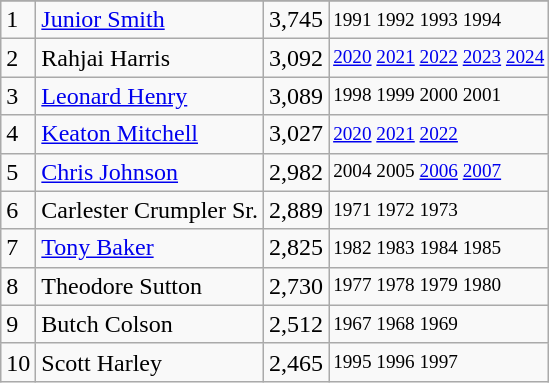<table class="wikitable">
<tr>
</tr>
<tr>
<td>1</td>
<td><a href='#'>Junior Smith</a></td>
<td>3,745</td>
<td style="font-size:80%;">1991 1992 1993 1994</td>
</tr>
<tr>
<td>2</td>
<td>Rahjai Harris</td>
<td>3,092</td>
<td style="font-size:80%;"><a href='#'>2020</a> <a href='#'>2021</a> <a href='#'>2022</a> <a href='#'>2023</a> <a href='#'>2024</a></td>
</tr>
<tr>
<td>3</td>
<td><a href='#'>Leonard Henry</a></td>
<td>3,089</td>
<td style="font-size:80%;">1998 1999 2000 2001</td>
</tr>
<tr>
<td>4</td>
<td><a href='#'>Keaton Mitchell</a></td>
<td>3,027</td>
<td style="font-size:80%;"><a href='#'>2020</a> <a href='#'>2021</a> <a href='#'>2022</a></td>
</tr>
<tr>
<td>5</td>
<td><a href='#'>Chris Johnson</a></td>
<td>2,982</td>
<td style="font-size:80%;">2004 2005 <a href='#'>2006</a> <a href='#'>2007</a></td>
</tr>
<tr>
<td>6</td>
<td>Carlester Crumpler Sr.</td>
<td>2,889</td>
<td style="font-size:80%;">1971 1972 1973</td>
</tr>
<tr>
<td>7</td>
<td><a href='#'>Tony Baker</a></td>
<td>2,825</td>
<td style="font-size:80%;">1982 1983 1984 1985</td>
</tr>
<tr>
<td>8</td>
<td>Theodore Sutton</td>
<td>2,730</td>
<td style="font-size:80%;">1977 1978 1979 1980</td>
</tr>
<tr>
<td>9</td>
<td>Butch Colson</td>
<td>2,512</td>
<td style="font-size:80%;">1967 1968 1969</td>
</tr>
<tr>
<td>10</td>
<td>Scott Harley</td>
<td>2,465</td>
<td style="font-size:80%;">1995 1996 1997</td>
</tr>
</table>
